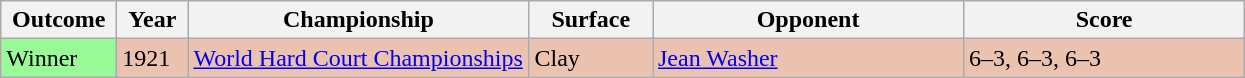<table class="sortable wikitable">
<tr>
<th style="width:70px;">Outcome</th>
<th style="width:40px;">Year</th>
<th style="width:220px;">Championship</th>
<th style="width:75px;">Surface</th>
<th style="width:200px;">Opponent</th>
<th style="width:180px;">Score</th>
</tr>
<tr bgcolor="#EBC2AF">
<td bgcolor="98FB98">Winner</td>
<td>1921</td>
<td><a href='#'>World Hard Court Championships</a></td>
<td>Clay</td>
<td> <a href='#'>Jean Washer</a></td>
<td>6–3, 6–3, 6–3</td>
</tr>
</table>
